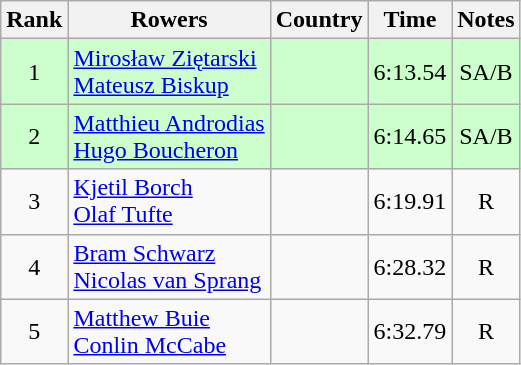<table class="wikitable" style="text-align:center">
<tr>
<th>Rank</th>
<th>Rowers</th>
<th>Country</th>
<th>Time</th>
<th>Notes</th>
</tr>
<tr bgcolor=ccffcc>
<td>1</td>
<td align="left"><a href='#'>Mirosław Ziętarski</a><br><a href='#'>Mateusz Biskup</a></td>
<td align="left"></td>
<td>6:13.54</td>
<td>SA/B</td>
</tr>
<tr bgcolor=ccffcc>
<td>2</td>
<td align="left"><a href='#'>Matthieu Androdias</a><br><a href='#'>Hugo Boucheron</a></td>
<td align="left"></td>
<td>6:14.65</td>
<td>SA/B</td>
</tr>
<tr>
<td>3</td>
<td align="left"><a href='#'>Kjetil Borch</a><br><a href='#'>Olaf Tufte</a></td>
<td align="left"></td>
<td>6:19.91</td>
<td>R</td>
</tr>
<tr>
<td>4</td>
<td align="left"><a href='#'>Bram Schwarz</a><br><a href='#'>Nicolas van Sprang</a></td>
<td align="left"></td>
<td>6:28.32</td>
<td>R</td>
</tr>
<tr>
<td>5</td>
<td align="left"><a href='#'>Matthew Buie</a><br><a href='#'>Conlin McCabe</a></td>
<td align="left"></td>
<td>6:32.79</td>
<td>R</td>
</tr>
</table>
